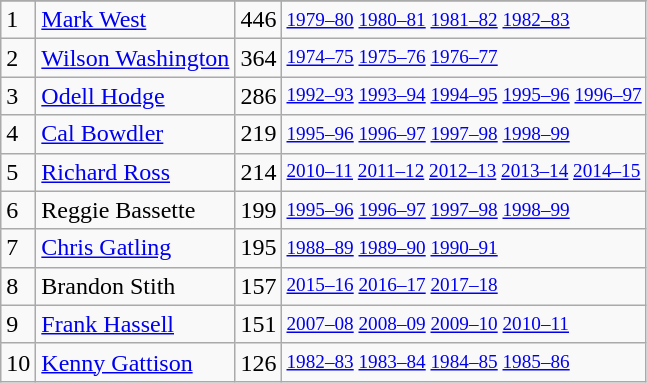<table class="wikitable">
<tr>
</tr>
<tr>
<td>1</td>
<td><a href='#'>Mark West</a></td>
<td>446</td>
<td style="font-size:80%;"><a href='#'>1979–80</a> <a href='#'>1980–81</a> <a href='#'>1981–82</a> <a href='#'>1982–83</a></td>
</tr>
<tr>
<td>2</td>
<td><a href='#'>Wilson Washington</a></td>
<td>364</td>
<td style="font-size:80%;"><a href='#'>1974–75</a> <a href='#'>1975–76</a> <a href='#'>1976–77</a></td>
</tr>
<tr>
<td>3</td>
<td><a href='#'>Odell Hodge</a></td>
<td>286</td>
<td style="font-size:80%;"><a href='#'>1992–93</a> <a href='#'>1993–94</a> <a href='#'>1994–95</a> <a href='#'>1995–96</a> <a href='#'>1996–97</a></td>
</tr>
<tr>
<td>4</td>
<td><a href='#'>Cal Bowdler</a></td>
<td>219</td>
<td style="font-size:80%;"><a href='#'>1995–96</a> <a href='#'>1996–97</a> <a href='#'>1997–98</a> <a href='#'>1998–99</a></td>
</tr>
<tr>
<td>5</td>
<td><a href='#'>Richard Ross</a></td>
<td>214</td>
<td style="font-size:80%;"><a href='#'>2010–11</a> <a href='#'>2011–12</a> <a href='#'>2012–13</a> <a href='#'>2013–14</a> <a href='#'>2014–15</a></td>
</tr>
<tr>
<td>6</td>
<td>Reggie Bassette</td>
<td>199</td>
<td style="font-size:80%;"><a href='#'>1995–96</a> <a href='#'>1996–97</a> <a href='#'>1997–98</a> <a href='#'>1998–99</a></td>
</tr>
<tr>
<td>7</td>
<td><a href='#'>Chris Gatling</a></td>
<td>195</td>
<td style="font-size:80%;"><a href='#'>1988–89</a> <a href='#'>1989–90</a> <a href='#'>1990–91</a></td>
</tr>
<tr>
<td>8</td>
<td>Brandon Stith</td>
<td>157</td>
<td style="font-size:80%;"><a href='#'>2015–16</a> <a href='#'>2016–17</a> <a href='#'>2017–18</a></td>
</tr>
<tr>
<td>9</td>
<td><a href='#'>Frank Hassell</a></td>
<td>151</td>
<td style="font-size:80%;"><a href='#'>2007–08</a> <a href='#'>2008–09</a> <a href='#'>2009–10</a> <a href='#'>2010–11</a></td>
</tr>
<tr>
<td>10</td>
<td><a href='#'>Kenny Gattison</a></td>
<td>126</td>
<td style="font-size:80%;"><a href='#'>1982–83</a> <a href='#'>1983–84</a> <a href='#'>1984–85</a> <a href='#'>1985–86</a></td>
</tr>
</table>
